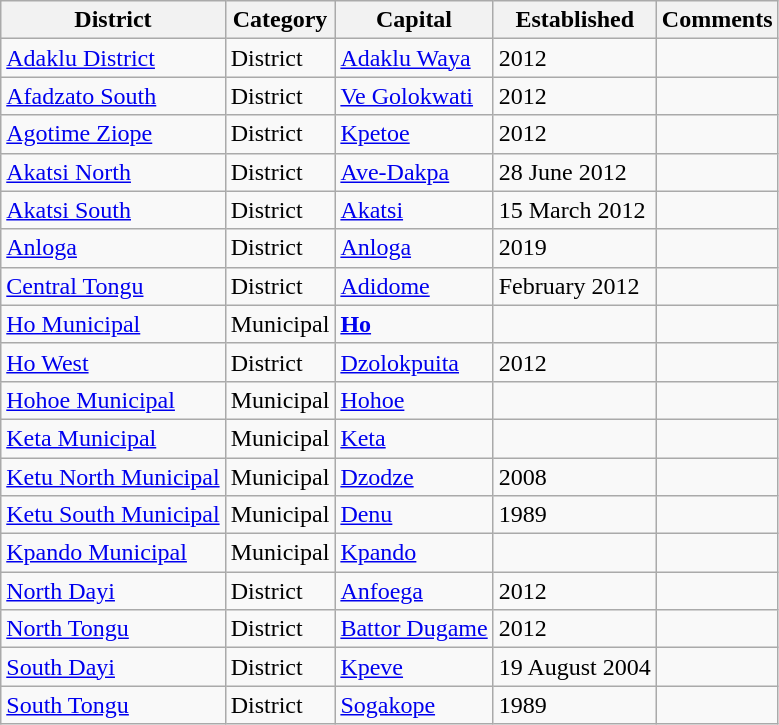<table class="wikitable sortable">
<tr>
<th>District</th>
<th>Category</th>
<th>Capital</th>
<th>Established</th>
<th>Comments</th>
</tr>
<tr>
<td><a href='#'>Adaklu District</a></td>
<td>District</td>
<td><a href='#'>Adaklu Waya</a></td>
<td>2012</td>
<td></td>
</tr>
<tr>
<td><a href='#'>Afadzato South</a></td>
<td>District</td>
<td><a href='#'>Ve Golokwati</a></td>
<td>2012</td>
<td></td>
</tr>
<tr>
<td><a href='#'>Agotime Ziope</a></td>
<td>District</td>
<td><a href='#'>Kpetoe</a></td>
<td>2012</td>
<td></td>
</tr>
<tr>
<td><a href='#'>Akatsi North</a></td>
<td>District</td>
<td><a href='#'>Ave-Dakpa</a></td>
<td>28 June 2012</td>
<td></td>
</tr>
<tr>
<td><a href='#'>Akatsi South</a></td>
<td>District</td>
<td><a href='#'>Akatsi</a></td>
<td>15 March 2012</td>
<td></td>
</tr>
<tr>
<td><a href='#'>Anloga</a></td>
<td>District</td>
<td><a href='#'>Anloga</a></td>
<td>2019</td>
<td></td>
</tr>
<tr>
<td><a href='#'>Central Tongu</a></td>
<td>District</td>
<td><a href='#'>Adidome</a></td>
<td>February 2012</td>
<td></td>
</tr>
<tr>
<td><a href='#'>Ho Municipal</a></td>
<td>Municipal</td>
<td><strong><a href='#'>Ho</a></strong></td>
<td></td>
<td></td>
</tr>
<tr>
<td><a href='#'>Ho West</a></td>
<td>District</td>
<td><a href='#'>Dzolokpuita</a></td>
<td>2012</td>
<td></td>
</tr>
<tr>
<td><a href='#'>Hohoe Municipal</a></td>
<td>Municipal</td>
<td><a href='#'>Hohoe</a></td>
<td></td>
<td></td>
</tr>
<tr>
<td><a href='#'>Keta Municipal</a></td>
<td>Municipal</td>
<td><a href='#'>Keta</a></td>
<td></td>
<td></td>
</tr>
<tr>
<td><a href='#'>Ketu North Municipal</a></td>
<td>Municipal</td>
<td><a href='#'>Dzodze</a></td>
<td>2008</td>
<td></td>
</tr>
<tr>
<td><a href='#'>Ketu South Municipal</a></td>
<td>Municipal</td>
<td><a href='#'>Denu</a></td>
<td>1989</td>
<td></td>
</tr>
<tr>
<td><a href='#'>Kpando Municipal</a></td>
<td>Municipal</td>
<td><a href='#'>Kpando</a></td>
<td></td>
<td></td>
</tr>
<tr>
<td><a href='#'>North Dayi</a></td>
<td>District</td>
<td><a href='#'>Anfoega</a></td>
<td>2012</td>
<td></td>
</tr>
<tr>
<td><a href='#'>North Tongu</a></td>
<td>District</td>
<td><a href='#'>Battor Dugame</a></td>
<td>2012</td>
<td></td>
</tr>
<tr>
<td><a href='#'>South Dayi</a></td>
<td>District</td>
<td><a href='#'>Kpeve</a></td>
<td>19 August 2004</td>
<td></td>
</tr>
<tr>
<td><a href='#'>South Tongu</a></td>
<td>District</td>
<td><a href='#'>Sogakope</a></td>
<td>1989</td>
<td></td>
</tr>
</table>
